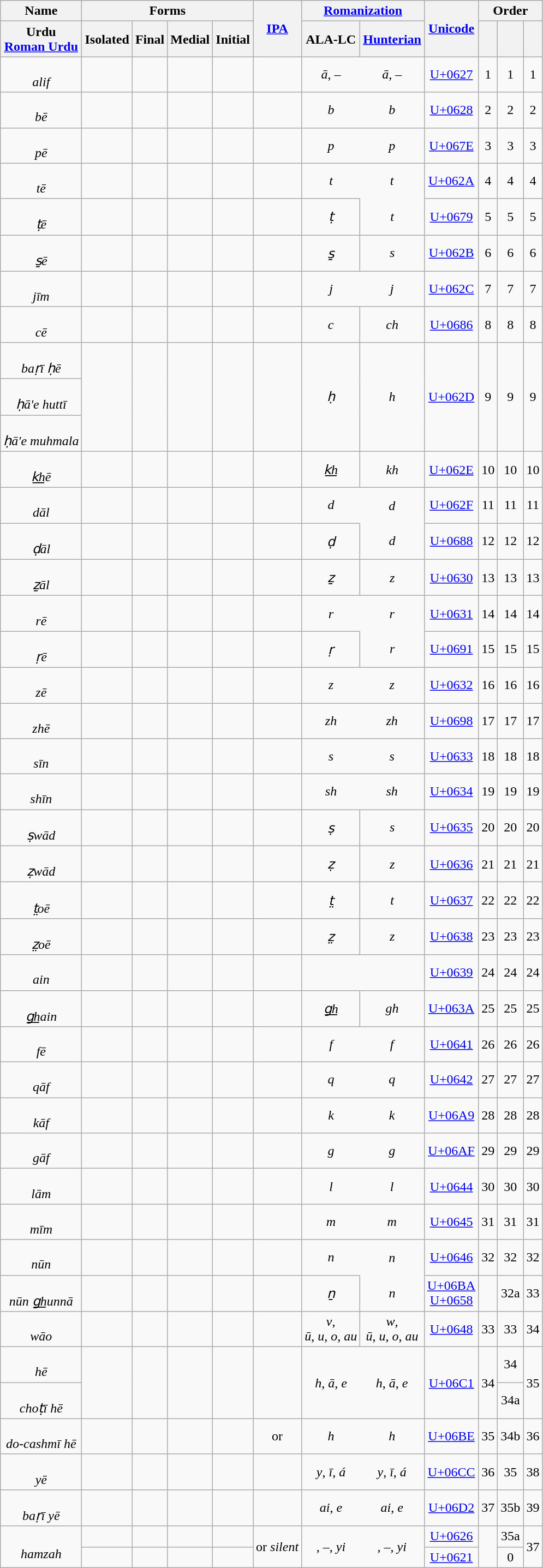<table class="wikitable sortable" style="text-align:center">
<tr>
<th>Name</th>
<th colspan="4">Forms</th>
<th rowspan=2><a href='#'>IPA</a></th>
<th colspan=2><a href='#'>Romanization</a></th>
<th rowspan=2><a href='#'>Unicode</a></th>
<th colspan=3>Order</th>
</tr>
<tr>
<th>Urdu<br><a href='#'>Roman Urdu</a></th>
<th>Isolated</th>
<th>Final</th>
<th>Medial</th>
<th>Initial</th>
<th style="white-space:nowrap;">ALA-LC</th>
<th><a href='#'>Hunterian</a></th>
<th style="font-size:110%;"></th>
<th style="font-size:110%;"></th>
<th style="font-size:110%;"></th>
</tr>
<tr>
<td style="white-space:nowrap"><span>  </span><br><em>alif</em></td>
<td style="font-size:160%;"></td>
<td style="font-size:160%;"></td>
<td></td>
<td></td>
<td style="white-space:nowrap;"></td>
<td style="border-right:none;"><em>ā</em>, –</td>
<td style="border-left:none;"><em>ā</em>, –</td>
<td><a href='#'>U+0627</a></td>
<td>1</td>
<td>1</td>
<td>1</td>
</tr>
<tr>
<td style="white-space:nowrap"><span>  </span><br><em>bē</em></td>
<td style="font-size:160%;"></td>
<td style="font-size:160%;"></td>
<td style="font-size:160%;"></td>
<td style="font-size:160%;"></td>
<td style="white-space:nowrap;"></td>
<td style="border-right:none;"><em>b</em></td>
<td style="border-left:none;"><em>b</em></td>
<td><a href='#'>U+0628</a></td>
<td>2</td>
<td>2</td>
<td>2</td>
</tr>
<tr>
<td style="white-space:nowrap"><span>  </span><br><em>pē</em></td>
<td style="font-size:160%;"></td>
<td style="font-size:160%;"></td>
<td style="font-size:160%;"></td>
<td style="font-size:160%;"></td>
<td style="white-space:nowrap;"></td>
<td style="border-right:none;"><em>p</em></td>
<td style="border-left:none;"><em>p</em></td>
<td><a href='#'>U+067E</a></td>
<td>3</td>
<td>3</td>
<td>3</td>
</tr>
<tr>
<td style="white-space:nowrap"><span>  </span><br><em>tē</em></td>
<td style="font-size:160%;"></td>
<td style="font-size:160%;"></td>
<td style="font-size:160%;"></td>
<td style="font-size:160%;"></td>
<td style="white-space:nowrap;"></td>
<td style="border-right:none;"><em>t</em></td>
<td style="border-left:none;border-bottom:none;"><em>t</em></td>
<td><a href='#'>U+062A</a></td>
<td>4</td>
<td>4</td>
<td>4</td>
</tr>
<tr>
<td style="white-space:nowrap"><span>  </span><br><em>ṭē</em></td>
<td style="font-size:160%;"></td>
<td style="font-size:160%;"></td>
<td style="font-size:160%;"></td>
<td style="font-size:160%;"></td>
<td style="white-space:nowrap;"></td>
<td><em>ṭ</em></td>
<td style="border-top:none;"><em>t</em></td>
<td><a href='#'>U+0679</a></td>
<td>5</td>
<td>5</td>
<td>5</td>
</tr>
<tr>
<td style="white-space:nowrap"><span>  </span><br><em>s̱ē</em></td>
<td style="font-size:160%;"></td>
<td style="font-size:160%;"></td>
<td style="font-size:160%;"></td>
<td style="font-size:160%;"></td>
<td style="white-space:nowrap;"></td>
<td><em>s̱</em></td>
<td><em>s</em></td>
<td><a href='#'>U+062B</a></td>
<td>6</td>
<td>6</td>
<td>6</td>
</tr>
<tr>
<td style="white-space:nowrap"><span>  </span><br><em>jīm</em></td>
<td style="font-size:160%;"></td>
<td style="font-size:160%;"></td>
<td style="font-size:160%;"></td>
<td style="font-size:160%;"></td>
<td style="white-space:nowrap;"></td>
<td style="border-right:none;"><em>j</em></td>
<td style="border-left:none;"><em>j</em></td>
<td><a href='#'>U+062C</a></td>
<td>7</td>
<td>7</td>
<td>7</td>
</tr>
<tr>
<td style="white-space:nowrap"><span>  </span><br><em>cē</em></td>
<td style="font-size:160%;"></td>
<td style="font-size:160%;"></td>
<td style="font-size:160%;"></td>
<td style="font-size:160%;"></td>
<td style="white-space:nowrap;"></td>
<td><em>c</em></td>
<td><em>ch</em></td>
<td><a href='#'>U+0686</a></td>
<td>8</td>
<td>8</td>
<td>8</td>
</tr>
<tr>
<td style="white-space:nowrap"><span>  </span><br><em>baṛī ḥē</em></td>
<td rowspan="3" style="font-size:160%;"></td>
<td rowspan="3" style="font-size:160%;"></td>
<td rowspan="3" style="font-size:160%;"></td>
<td rowspan="3" style="font-size:160%;"></td>
<td rowspan=3 style="white-space:nowrap;"></td>
<td rowspan=3><em>ḥ</em></td>
<td rowspan=3><em>h</em></td>
<td rowspan=3><a href='#'>U+062D</a></td>
<td rowspan=3>9</td>
<td rowspan=3>9</td>
<td rowspan=3>9</td>
</tr>
<tr>
<td style="white-space:nowrap"><span>  </span><br><em>ḥā'e huttī</em></td>
</tr>
<tr>
<td style="white-space:nowrap"><span>  </span><br><em>ḥā'e muhmala</em></td>
</tr>
<tr>
<td style="white-space:nowrap"><span>  </span><br><em>k͟hē</em></td>
<td style="font-size:160%;"></td>
<td style="font-size:160%;"></td>
<td style="font-size:160%;"></td>
<td style="font-size:160%;"></td>
<td style="white-space:nowrap;"></td>
<td><em>k͟h</em></td>
<td><em>kh</em></td>
<td><a href='#'>U+062E</a></td>
<td>10</td>
<td>10</td>
<td>10</td>
</tr>
<tr>
<td style="white-space:nowrap"><span>  </span><br><em>dāl</em></td>
<td style="font-size:160%;"></td>
<td style="font-size:160%;"></td>
<td></td>
<td></td>
<td style="white-space:nowrap;"></td>
<td style="border-right:none;"><em>d</em></td>
<td style="border-left:none;border-bottom:none;"><em>d</em></td>
<td><a href='#'>U+062F</a></td>
<td>11</td>
<td>11</td>
<td>11</td>
</tr>
<tr>
<td style="white-space:nowrap"><span>  </span><br><em>ḍāl</em></td>
<td style="font-size:160%;"></td>
<td style="font-size:160%;"></td>
<td></td>
<td></td>
<td style="white-space:nowrap;"></td>
<td><em>ḍ</em></td>
<td style="border-top:none;"><em>d</em></td>
<td><a href='#'>U+0688</a></td>
<td>12</td>
<td>12</td>
<td>12</td>
</tr>
<tr>
<td style="white-space:nowrap"><span>  </span><br><em>ẕāl</em></td>
<td style="font-size:160%;"></td>
<td style="font-size:160%;"></td>
<td></td>
<td></td>
<td style="white-space:nowrap;"></td>
<td><em>ẕ</em></td>
<td><em>z</em></td>
<td><a href='#'>U+0630</a></td>
<td>13</td>
<td>13</td>
<td>13</td>
</tr>
<tr>
<td style="white-space:nowrap"><span></span><br><em>rē</em></td>
<td style="font-size:160%;"></td>
<td style="font-size:160%;"></td>
<td></td>
<td></td>
<td style="white-space:nowrap;"></td>
<td style="border-right:none;"><em>r</em></td>
<td style="border-left:none;border-bottom:none;"><em>r</em></td>
<td><a href='#'>U+0631</a></td>
<td>14</td>
<td>14</td>
<td>14</td>
</tr>
<tr>
<td style="white-space:nowrap"><span></span><br><em>ṛē</em></td>
<td style="font-size:160%;"></td>
<td style="font-size:160%;"></td>
<td></td>
<td></td>
<td style="white-space:nowrap;"> <br> </td>
<td><em>ṛ</em></td>
<td style="border-top:none;"><em>r</em></td>
<td><a href='#'>U+0691</a></td>
<td>15</td>
<td>15</td>
<td>15</td>
</tr>
<tr>
<td style="white-space:nowrap"><span>  </span><br><em>zē</em></td>
<td style="font-size:160%;"></td>
<td style="font-size:160%;"></td>
<td></td>
<td></td>
<td style="white-space:nowrap;"></td>
<td style="border-right:none;"><em>z</em></td>
<td style="border-left:none;"><em>z</em></td>
<td><a href='#'>U+0632</a></td>
<td>16</td>
<td>16</td>
<td>16</td>
</tr>
<tr>
<td style="white-space:nowrap"><span>  </span><br><em>zhē</em></td>
<td style="font-size:160%;"></td>
<td style="font-size:160%;"></td>
<td></td>
<td></td>
<td style="white-space:nowrap;"> <br> </td>
<td style="border-right:none;"><em>zh</em></td>
<td style="border-left:none;"><em>zh</em></td>
<td><a href='#'>U+0698</a></td>
<td>17</td>
<td>17</td>
<td>17</td>
</tr>
<tr>
<td style="white-space:nowrap"><span>  </span><br><em>sīn</em></td>
<td style="font-size:160%;"></td>
<td style="font-size:160%;"></td>
<td style="font-size:160%;"></td>
<td style="font-size:160%;"></td>
<td style="white-space:nowrap;"></td>
<td style="border-right:none;"><em>s</em></td>
<td style="border-left:none;"><em>s</em></td>
<td><a href='#'>U+0633</a></td>
<td>18</td>
<td>18</td>
<td>18</td>
</tr>
<tr>
<td style="white-space:nowrap"><span>  </span><br><em>shīn</em></td>
<td style="font-size:160%;"></td>
<td style="font-size:160%;"></td>
<td style="font-size:160%;"></td>
<td style="font-size:160%;"></td>
<td style="white-space:nowrap;"></td>
<td style="border-right:none;"><em>sh</em></td>
<td style="border-left:none;"><em>sh</em></td>
<td><a href='#'>U+0634</a></td>
<td>19</td>
<td>19</td>
<td>19</td>
</tr>
<tr>
<td style="white-space:nowrap"><span>  </span><br><em>ṣwād</em></td>
<td style="font-size:160%;"></td>
<td style="font-size:160%;"></td>
<td style="font-size:160%;"></td>
<td style="font-size:160%;"></td>
<td style="white-space:nowrap;"></td>
<td><em>ṣ</em></td>
<td><em>s</em></td>
<td><a href='#'>U+0635</a></td>
<td>20</td>
<td>20</td>
<td>20</td>
</tr>
<tr>
<td style="white-space:nowrap"><span>  </span><br><em>ẓwād</em></td>
<td style="font-size:160%;"></td>
<td style="font-size:160%;"></td>
<td style="font-size:160%;"></td>
<td style="font-size:160%;"></td>
<td style="white-space:nowrap;"></td>
<td><em>ẓ</em></td>
<td><em>z</em></td>
<td><a href='#'>U+0636</a></td>
<td>21</td>
<td>21</td>
<td>21</td>
</tr>
<tr>
<td style="white-space:nowrap"><span>  </span><br><em>t̤oē</em></td>
<td style="font-size:160%;"></td>
<td style="font-size:160%;"></td>
<td style="font-size:160%;"></td>
<td style="font-size:160%;"></td>
<td style="white-space:nowrap;"></td>
<td><em>t̤</em></td>
<td><em>t</em></td>
<td><a href='#'>U+0637</a></td>
<td>22</td>
<td>22</td>
<td>22</td>
</tr>
<tr>
<td style="white-space:nowrap"><span>  </span><br><em>z̤oē</em></td>
<td style="font-size:160%;"></td>
<td style="font-size:160%;"></td>
<td style="font-size:160%;"></td>
<td style="font-size:160%;"></td>
<td style="white-space:nowrap;"></td>
<td><em>z̤</em></td>
<td><em>z</em></td>
<td><a href='#'>U+0638</a></td>
<td>23</td>
<td>23</td>
<td>23</td>
</tr>
<tr>
<td style="white-space:nowrap"><span>  </span><br><em>ain</em></td>
<td style="font-size:160%;"></td>
<td style="font-size:160%;"></td>
<td style="font-size:160%;"></td>
<td style="font-size:160%;"></td>
<td style="white-space:nowrap;"></td>
<td style="border-right:none;"></td>
<td style="border-left:none;"> <br> </td>
<td><a href='#'>U+0639</a></td>
<td>24</td>
<td>24</td>
<td>24</td>
</tr>
<tr>
<td style="white-space:nowrap"><span>  </span><br><em>g͟hain</em></td>
<td style="font-size:160%;"></td>
<td style="font-size:160%;"></td>
<td style="font-size:160%;"></td>
<td style="font-size:160%;"></td>
<td style="white-space:nowrap;"></td>
<td><em>g͟h</em></td>
<td><em>gh</em></td>
<td><a href='#'>U+063A</a></td>
<td>25</td>
<td>25</td>
<td>25</td>
</tr>
<tr>
<td style="white-space:nowrap"><span>  </span><br><em>fē</em></td>
<td style="font-size:160%;"></td>
<td style="font-size:160%;"></td>
<td style="font-size:160%;"></td>
<td style="font-size:160%;"></td>
<td style="white-space:nowrap;"></td>
<td style="border-right:none;"><em>f</em></td>
<td style="border-left:none;"><em>f</em></td>
<td><a href='#'>U+0641</a></td>
<td>26</td>
<td>26</td>
<td>26</td>
</tr>
<tr>
<td style="white-space:nowrap"><span>  </span><br><em>qāf</em></td>
<td style="font-size:160%;"></td>
<td style="font-size:160%;"></td>
<td style="font-size:160%;"></td>
<td style="font-size:160%;"></td>
<td style="white-space:nowrap;"></td>
<td style="border-right:none;"><em>q</em></td>
<td style="border-left:none;"><em>q</em></td>
<td><a href='#'>U+0642</a></td>
<td>27</td>
<td>27</td>
<td>27</td>
</tr>
<tr>
<td style="white-space:nowrap"><span>  </span><br><em>kāf</em></td>
<td style="font-size:160%;"></td>
<td style="font-size:160%;"></td>
<td style="font-size:160%;"></td>
<td style="font-size:160%;"></td>
<td style="white-space:nowrap;"></td>
<td style="border-right:none;"><em>k</em></td>
<td style="border-left:none;"><em>k</em></td>
<td><a href='#'>U+06A9</a></td>
<td>28</td>
<td>28</td>
<td>28</td>
</tr>
<tr>
<td style="white-space:nowrap"><span>  </span><br><em>gāf</em></td>
<td style="font-size:160%;"></td>
<td style="font-size:160%;"></td>
<td style="font-size:160%;"></td>
<td style="font-size:160%;"></td>
<td style="white-space:nowrap;"></td>
<td style="border-right:none;"><em>g</em></td>
<td style="border-left:none;"><em>g</em></td>
<td><a href='#'>U+06AF</a></td>
<td>29</td>
<td>29</td>
<td>29</td>
</tr>
<tr>
<td style="white-space:nowrap"><span>  </span><br><em>lām</em></td>
<td style="font-size:160%;"></td>
<td style="font-size:160%;"></td>
<td style="font-size:160%;"></td>
<td style="font-size:160%;"></td>
<td style="white-space:nowrap;"></td>
<td style="border-right:none;"><em>l</em></td>
<td style="border-left:none;"><em>l</em></td>
<td><a href='#'>U+0644</a></td>
<td>30</td>
<td>30</td>
<td>30</td>
</tr>
<tr>
<td style="white-space:nowrap"><span>  </span><br><em>mīm</em></td>
<td style="font-size:160%;"></td>
<td style="font-size:160%;"></td>
<td style="font-size:160%;"></td>
<td style="font-size:160%;"></td>
<td style="white-space:nowrap;"></td>
<td style="border-right:none;"><em>m</em></td>
<td style="border-left:none;"><em>m</em></td>
<td><a href='#'>U+0645</a></td>
<td>31</td>
<td>31</td>
<td>31</td>
</tr>
<tr>
<td style="white-space:nowrap"><span>  </span><br><em>nūn</em></td>
<td style="font-size:160%;"></td>
<td style="font-size:160%;"></td>
<td style="font-size:160%;"></td>
<td style="font-size:160%;"></td>
<td style="white-space:nowrap;"></td>
<td style="border-right:none;"><em>n</em></td>
<td style="border-left:none;border-bottom:none;"><em>n</em></td>
<td><a href='#'>U+0646</a></td>
<td>32</td>
<td>32</td>
<td>32</td>
</tr>
<tr>
<td style="white-space:nowrap"><span>  </span><br><em>nūn g͟hunnā</em></td>
<td style="font-size:160%;"></td>
<td style="font-size:160%;"></td>
<td style="font-size:160%;"></td>
<td style="font-size:160%;"></td>
<td style="white-space:nowrap;">  <br> </td>
<td><em>ṉ</em></td>
<td style="border-top:none;"><em>n</em></td>
<td><a href='#'>U+06BA</a> <br> <a href='#'>U+0658</a> <br> </td>
<td></td>
<td>32a</td>
<td>33</td>
</tr>
<tr>
<td style="white-space:nowrap"><span>  </span><br><em>wāo</em></td>
<td style="font-size:160%;"></td>
<td style="font-size:160%;"></td>
<td></td>
<td></td>
<td style="white-space:nowrap;"></td>
<td style="white-space:nowrap;"><em>v</em>, <br> <em>ū</em>, <em>u</em>, <em>o</em>, <em>au</em></td>
<td style="white-space:nowrap;"><em>w</em>, <br> <em>ū</em>, <em>u</em>, <em>o</em>, <em>au</em></td>
<td><a href='#'>U+0648</a></td>
<td>33</td>
<td>33</td>
<td>34</td>
</tr>
<tr>
<td style="white-space:nowrap"><span>  </span><br><em>hē</em></td>
<td rowspan="2" style="font-size:160%;"></td>
<td rowspan="2" style="font-size:160%;"></td>
<td rowspan="2" style="font-size:160%;"></td>
<td rowspan="2" style="font-size:160%;"></td>
<td rowspan=2 style="white-space:nowrap;"></td>
<td rowspan=2 style="border-right:none;"><em>h</em>, <em>ā</em>, <em>e</em></td>
<td rowspan=2 style="border-left:none;"><em>h</em>, <em>ā</em>, <em>e</em></td>
<td rowspan=2><a href='#'>U+06C1</a> <br> </td>
<td rowspan=2>34</td>
<td>34</td>
<td rowspan=2>35</td>
</tr>
<tr>
<td style="white-space:nowrap"><span>   </span><br><em>choṭī hē</em></td>
<td>34a</td>
</tr>
<tr>
<td style="white-space:nowrap"><span>  </span><br><em>do-cashmī hē</em></td>
<td style="font-size:160%;"></td>
<td style="font-size:160%;"></td>
<td style="font-size:160%;"></td>
<td style="font-size:160%;"></td>
<td style="white-space:nowrap;"> or  <br> </td>
<td style="border-right:none;"><em>h</em></td>
<td style="border-left:none;"><em>h</em></td>
<td><a href='#'>U+06BE</a></td>
<td>35</td>
<td>34b</td>
<td>36</td>
</tr>
<tr>
<td style="white-space:nowrap"><span>  </span><br><em>yē</em></td>
<td style="font-size:160%;"></td>
<td style="font-size:160%;"></td>
<td style="font-size:160%;"></td>
<td style="font-size:160%;"></td>
<td style="white-space:nowrap;"></td>
<td style="border-right:none;"><em>y</em>, <em>ī</em>, <em>á</em></td>
<td style="border-left:none;"><em>y</em>, <em>ī</em>, <em>á</em></td>
<td><a href='#'>U+06CC</a></td>
<td>36</td>
<td>35</td>
<td>38</td>
</tr>
<tr>
<td style="white-space:nowrap"><span>  </span><br><em>baṛī yē</em></td>
<td style="font-size:160%;"></td>
<td style="font-size:160%;"></td>
<td></td>
<td></td>
<td style="white-space:nowrap;"> <br> </td>
<td style="border-right:none;"><em>ai</em>, <em>e</em></td>
<td style="border-left:none;"><em>ai</em>, <em>e</em></td>
<td><a href='#'>U+06D2</a></td>
<td>37</td>
<td>35b</td>
<td>39</td>
</tr>
<tr>
<td rowspan=2 style="white-space:nowrap"><span>   </span><br><em>hamzah</em></td>
<td style="font-size:160%;"></td>
<td style="font-size:160%;"></td>
<td style="font-size:160%;"></td>
<td style="font-size:160%;"></td>
<td rowspan=2 style="white-space:nowrap;"> or <em>silent</em> <br> </td>
<td rowspan=2 style="border-right:none;">, –, <em>yi</em></td>
<td rowspan=2 style="border-left:none;">, –, <em>yi</em></td>
<td><a href='#'>U+0626</a></td>
<td rowspan=2></td>
<td>35a</td>
<td rowspan=2>37  <br> </td>
</tr>
<tr>
<td style="font-size:160%;"></td>
<td></td>
<td></td>
<td></td>
<td><a href='#'>U+0621</a></td>
<td>0</td>
</tr>
</table>
